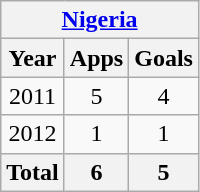<table class="wikitable" style="text-align:center">
<tr>
<th colspan=3><a href='#'>Nigeria</a></th>
</tr>
<tr>
<th>Year</th>
<th>Apps</th>
<th>Goals</th>
</tr>
<tr>
<td>2011</td>
<td>5</td>
<td>4</td>
</tr>
<tr>
<td>2012</td>
<td>1</td>
<td>1</td>
</tr>
<tr>
<th>Total</th>
<th>6</th>
<th>5</th>
</tr>
</table>
